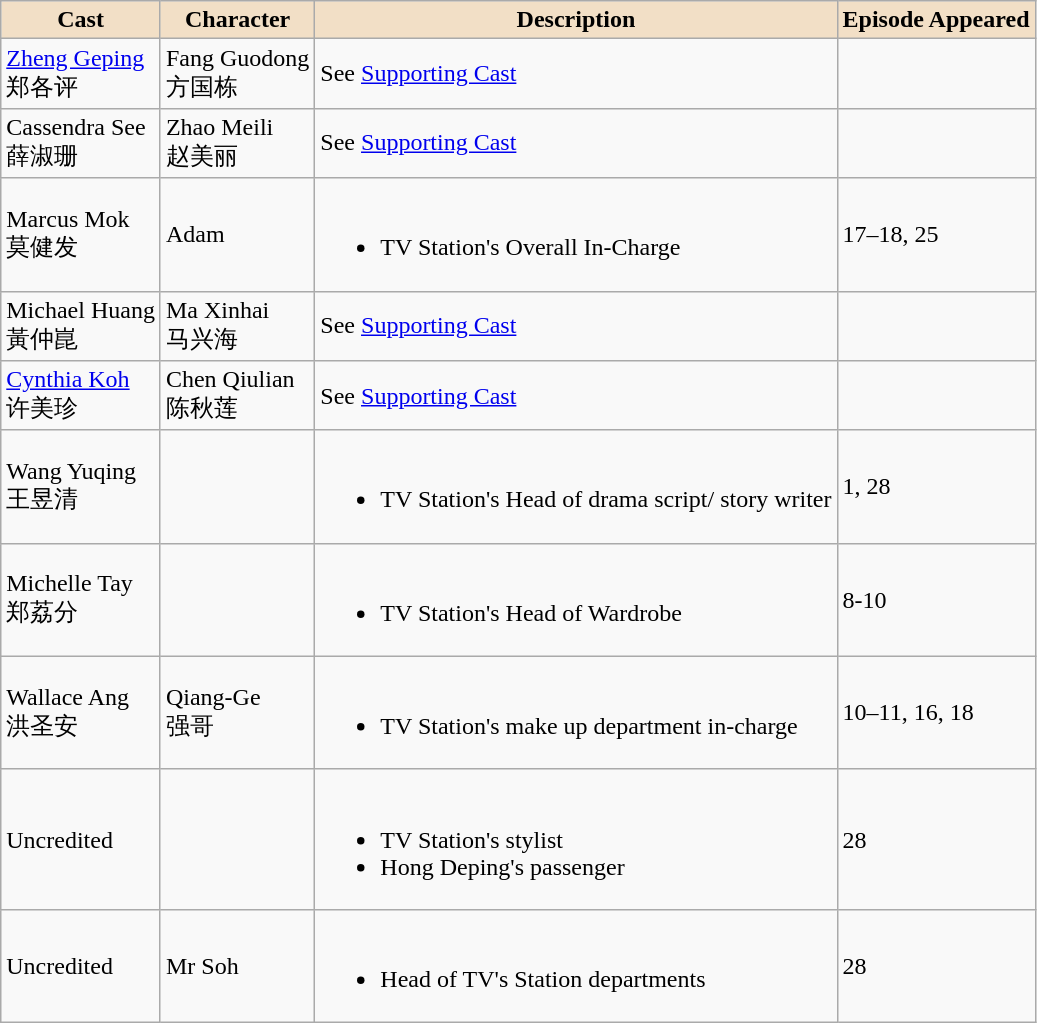<table class="wikitable">
<tr>
<th style="background:#f2dfc6">Cast</th>
<th style="background:#f2dfc6">Character</th>
<th style="background:#f2dfc6">Description</th>
<th style="background:#f2dfc6">Episode Appeared</th>
</tr>
<tr>
<td><a href='#'>Zheng Geping</a> <br> 郑各评</td>
<td>Fang Guodong <br>方国栋</td>
<td>See <a href='#'>Supporting Cast</a></td>
<td></td>
</tr>
<tr>
<td>Cassendra See <br> 薛淑珊</td>
<td>Zhao Meili <br> 赵美丽</td>
<td>See <a href='#'>Supporting Cast</a></td>
<td></td>
</tr>
<tr>
<td>Marcus Mok <br> 莫健发</td>
<td>Adam</td>
<td><br><ul><li>TV Station's Overall In-Charge</li></ul></td>
<td>17–18, 25</td>
</tr>
<tr>
<td>Michael Huang <br> 黃仲崑</td>
<td>Ma Xinhai <br> 马兴海</td>
<td>See <a href='#'>Supporting Cast</a></td>
<td></td>
</tr>
<tr>
<td><a href='#'>Cynthia Koh</a> <br> 许美珍</td>
<td>Chen Qiulian <br> 陈秋莲</td>
<td>See <a href='#'>Supporting Cast</a></td>
<td></td>
</tr>
<tr>
<td>Wang Yuqing <br> 王昱清</td>
<td></td>
<td><br><ul><li>TV Station's Head of drama script/ story writer</li></ul></td>
<td>1, 28</td>
</tr>
<tr>
<td>Michelle Tay <br> 郑荔分</td>
<td></td>
<td><br><ul><li>TV Station's Head of Wardrobe</li></ul></td>
<td>8-10</td>
</tr>
<tr>
<td>Wallace Ang <br> 洪圣安</td>
<td>Qiang-Ge <br> 强哥</td>
<td><br><ul><li>TV Station's make up department in-charge</li></ul></td>
<td>10–11, 16, 18</td>
</tr>
<tr>
<td>Uncredited</td>
<td></td>
<td><br><ul><li>TV Station's stylist</li><li>Hong Deping's passenger</li></ul></td>
<td>28</td>
</tr>
<tr>
<td>Uncredited</td>
<td>Mr Soh</td>
<td><br><ul><li>Head of TV's Station departments</li></ul></td>
<td>28</td>
</tr>
</table>
